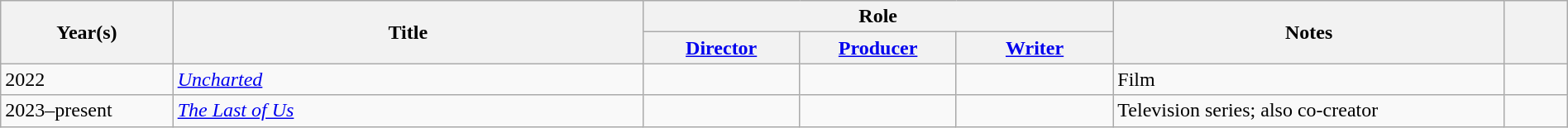<table class="wikitable sortable" style="width:100%">
<tr>
<th scope="col" rowspan="2" width="11%">Year(s)</th>
<th scope="col" rowspan="2" width="30%">Title</th>
<th scope="col" colspan="3" width="30%">Role</th>
<th scope="col" rowspan="2" width="25%" class="unsortable">Notes</th>
<th scope="col" rowspan="2" width="4%" class="unsortable"></th>
</tr>
<tr>
<th width="10%"><a href='#'>Director</a></th>
<th width="10%"><a href='#'>Producer</a></th>
<th width="10%"><a href='#'>Writer</a></th>
</tr>
<tr>
<td>2022</td>
<td><em><a href='#'>Uncharted</a></em></td>
<td></td>
<td></td>
<td></td>
<td>Film</td>
<td style="text-align:center;"></td>
</tr>
<tr>
<td>2023–present</td>
<td><em><a href='#'>The Last of Us</a></em></td>
<td></td>
<td></td>
<td></td>
<td>Television series; also co-creator</td>
<td style="text-align:center;"></td>
</tr>
</table>
